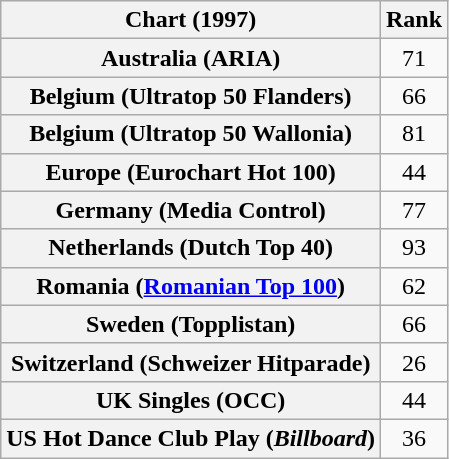<table class="wikitable sortable plainrowheaders" style="text-align:center">
<tr>
<th>Chart (1997)</th>
<th>Rank</th>
</tr>
<tr>
<th scope="row">Australia (ARIA)</th>
<td>71</td>
</tr>
<tr>
<th scope="row">Belgium (Ultratop 50 Flanders)</th>
<td>66</td>
</tr>
<tr>
<th scope="row">Belgium (Ultratop 50 Wallonia)</th>
<td>81</td>
</tr>
<tr>
<th scope="row">Europe (Eurochart Hot 100)</th>
<td>44</td>
</tr>
<tr>
<th scope="row">Germany (Media Control)</th>
<td>77</td>
</tr>
<tr>
<th scope="row">Netherlands (Dutch Top 40)</th>
<td>93</td>
</tr>
<tr>
<th scope="row">Romania (<a href='#'>Romanian Top 100</a>)</th>
<td>62</td>
</tr>
<tr>
<th scope="row">Sweden (Topplistan)</th>
<td>66</td>
</tr>
<tr>
<th scope="row">Switzerland (Schweizer Hitparade)</th>
<td>26</td>
</tr>
<tr>
<th scope="row">UK Singles (OCC)</th>
<td>44</td>
</tr>
<tr>
<th scope="row">US Hot Dance Club Play (<em>Billboard</em>)</th>
<td>36</td>
</tr>
</table>
